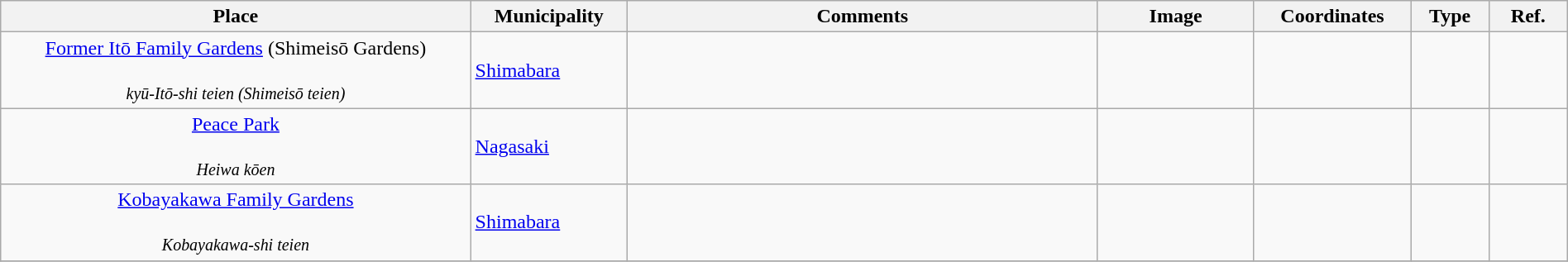<table class="wikitable sortable"  style="width:100%;">
<tr>
<th width="30%" align="left">Place</th>
<th width="10%" align="left">Municipality</th>
<th width="30%" align="left" class="unsortable">Comments</th>
<th width="10%" align="left"  class="unsortable">Image</th>
<th width="10%" align="left" class="unsortable">Coordinates</th>
<th width="5%" align="left">Type</th>
<th width="5%" align="left"  class="unsortable">Ref.</th>
</tr>
<tr>
<td align="center"><a href='#'>Former Itō Family Gardens</a> (Shimeisō Gardens)<br><br><small><em>kyū-Itō-shi teien (Shimeisō teien)</em></small></td>
<td><a href='#'>Shimabara</a></td>
<td></td>
<td></td>
<td></td>
<td></td>
<td></td>
</tr>
<tr>
<td align="center"><a href='#'>Peace Park</a><br><br><small><em>Heiwa kōen</em></small></td>
<td><a href='#'>Nagasaki</a></td>
<td></td>
<td></td>
<td></td>
<td></td>
<td></td>
</tr>
<tr>
<td align="center"><a href='#'>Kobayakawa Family Gardens</a><br><br><small><em>Kobayakawa-shi teien</em></small></td>
<td><a href='#'>Shimabara</a></td>
<td></td>
<td></td>
<td></td>
<td></td>
<td></td>
</tr>
<tr>
</tr>
</table>
